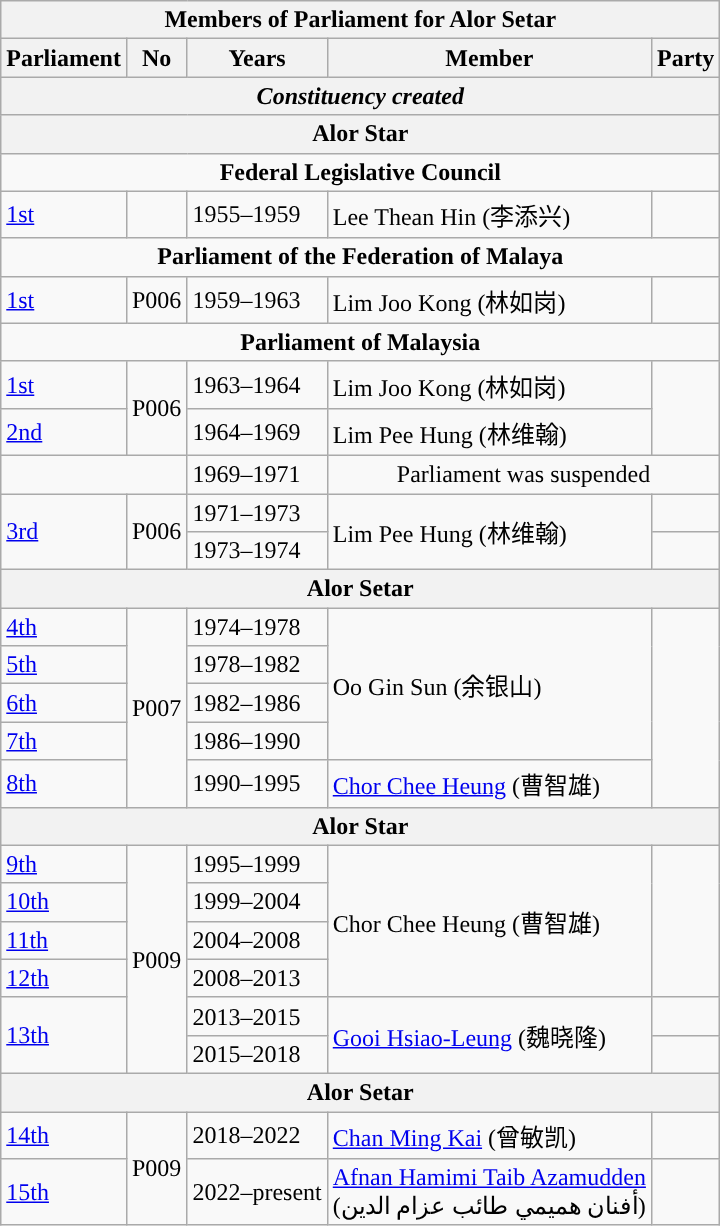<table class=wikitable>
<tr>
<th colspan="5">Members of Parliament for Alor Setar</th>
</tr>
<tr>
<th>Parliament</th>
<th>No</th>
<th>Years</th>
<th>Member</th>
<th>Party</th>
</tr>
<tr>
<th colspan="5" align="center"><em>Constituency created</em></th>
</tr>
<tr>
<th colspan="5" align="center">Alor Star</th>
</tr>
<tr>
<td colspan="5" align="center"><strong>Federal Legislative Council</strong></td>
</tr>
<tr>
<td><a href='#'>1st</a></td>
<td></td>
<td>1955–1959</td>
<td>Lee Thean Hin (李添兴)</td>
<td></td>
</tr>
<tr>
<td colspan="5" align="center"><strong>Parliament of the Federation of Malaya</strong></td>
</tr>
<tr>
<td><a href='#'>1st</a></td>
<td>P006</td>
<td>1959–1963</td>
<td>Lim Joo Kong (林如岗)</td>
<td></td>
</tr>
<tr>
<td colspan="5" align="center"><strong>Parliament of Malaysia</strong></td>
</tr>
<tr>
<td><a href='#'>1st</a></td>
<td rowspan="2">P006</td>
<td>1963–1964</td>
<td>Lim Joo Kong (林如岗)</td>
<td rowspan="2"></td>
</tr>
<tr>
<td><a href='#'>2nd</a></td>
<td>1964–1969</td>
<td>Lim Pee Hung (林维翰)</td>
</tr>
<tr>
<td colspan="2"></td>
<td>1969–1971</td>
<td colspan=2 align=center>Parliament was suspended</td>
</tr>
<tr>
<td rowspan=2><a href='#'>3rd</a></td>
<td rowspan="2">P006</td>
<td>1971–1973</td>
<td rowspan=2>Lim Pee Hung (林维翰)</td>
<td></td>
</tr>
<tr>
<td>1973–1974</td>
<td></td>
</tr>
<tr>
<th colspan="5" align="center">Alor Setar</th>
</tr>
<tr>
<td><a href='#'>4th</a></td>
<td rowspan="5">P007</td>
<td>1974–1978</td>
<td rowspan=4>Oo Gin Sun (余银山)</td>
<td rowspan="5"></td>
</tr>
<tr>
<td><a href='#'>5th</a></td>
<td>1978–1982</td>
</tr>
<tr>
<td><a href='#'>6th</a></td>
<td>1982–1986</td>
</tr>
<tr>
<td><a href='#'>7th</a></td>
<td>1986–1990</td>
</tr>
<tr>
<td><a href='#'>8th</a></td>
<td>1990–1995</td>
<td><a href='#'>Chor Chee Heung</a> (曹智雄)</td>
</tr>
<tr>
<th colspan="5" align="center">Alor Star</th>
</tr>
<tr>
<td><a href='#'>9th</a></td>
<td rowspan=6>P009</td>
<td>1995–1999</td>
<td rowspan=4>Chor Chee Heung (曹智雄)</td>
<td rowspan="4"></td>
</tr>
<tr>
<td><a href='#'>10th</a></td>
<td>1999–2004</td>
</tr>
<tr>
<td><a href='#'>11th</a></td>
<td>2004–2008</td>
</tr>
<tr>
<td><a href='#'>12th</a></td>
<td>2008–2013</td>
</tr>
<tr>
<td rowspan=2><a href='#'>13th</a></td>
<td>2013–2015</td>
<td rowspan=2><a href='#'>Gooi Hsiao-Leung</a> (魏晓隆)</td>
<td></td>
</tr>
<tr>
<td>2015–2018</td>
<td></td>
</tr>
<tr>
<th colspan="5" align="center">Alor Setar</th>
</tr>
<tr>
<td><a href='#'>14th</a></td>
<td rowspan="2">P009</td>
<td>2018–2022</td>
<td><a href='#'>Chan Ming Kai</a> (曾敏凯)</td>
<td></td>
</tr>
<tr>
<td><a href='#'>15th</a></td>
<td>2022–present</td>
<td><a href='#'>Afnan Hamimi Taib Azamudden</a>  <br> (أفنان هميمي طائب عزام الدين)</td>
<td></td>
</tr>
</table>
